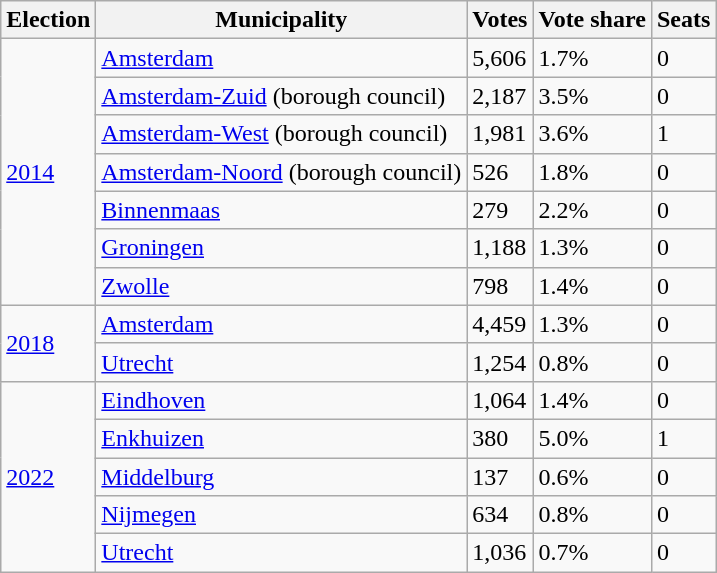<table class="wikitable">
<tr>
<th>Election</th>
<th>Municipality</th>
<th>Votes</th>
<th>Vote share</th>
<th>Seats</th>
</tr>
<tr>
<td rowspan=7><a href='#'>2014</a></td>
<td><a href='#'>Amsterdam</a></td>
<td>5,606</td>
<td>1.7%</td>
<td>0</td>
</tr>
<tr>
<td><a href='#'>Amsterdam-Zuid</a> (borough council)</td>
<td>2,187</td>
<td>3.5%</td>
<td>0</td>
</tr>
<tr>
<td><a href='#'>Amsterdam-West</a> (borough council)</td>
<td>1,981</td>
<td>3.6%</td>
<td>1</td>
</tr>
<tr>
<td><a href='#'>Amsterdam-Noord</a> (borough council)</td>
<td>526</td>
<td>1.8%</td>
<td>0</td>
</tr>
<tr>
<td><a href='#'>Binnenmaas</a></td>
<td>279</td>
<td>2.2%</td>
<td>0</td>
</tr>
<tr>
<td><a href='#'>Groningen</a></td>
<td>1,188</td>
<td>1.3%</td>
<td>0</td>
</tr>
<tr>
<td><a href='#'>Zwolle</a></td>
<td>798</td>
<td>1.4%</td>
<td>0</td>
</tr>
<tr>
<td rowspan=2><a href='#'>2018</a></td>
<td><a href='#'>Amsterdam</a></td>
<td>4,459</td>
<td>1.3%</td>
<td>0</td>
</tr>
<tr>
<td><a href='#'>Utrecht</a></td>
<td>1,254</td>
<td>0.8%</td>
<td>0</td>
</tr>
<tr>
<td rowspan=5><a href='#'>2022</a></td>
<td><a href='#'>Eindhoven</a></td>
<td>1,064</td>
<td>1.4%</td>
<td>0</td>
</tr>
<tr>
<td><a href='#'>Enkhuizen</a></td>
<td>380</td>
<td>5.0%</td>
<td>1</td>
</tr>
<tr>
<td><a href='#'>Middelburg</a></td>
<td>137</td>
<td>0.6%</td>
<td>0</td>
</tr>
<tr>
<td><a href='#'>Nijmegen</a></td>
<td>634</td>
<td>0.8%</td>
<td>0</td>
</tr>
<tr>
<td><a href='#'>Utrecht</a></td>
<td>1,036</td>
<td>0.7%</td>
<td>0</td>
</tr>
</table>
